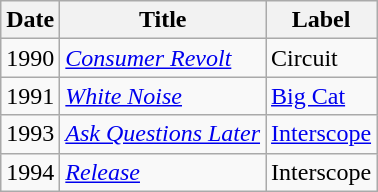<table class="wikitable">
<tr>
<th>Date</th>
<th>Title</th>
<th>Label</th>
</tr>
<tr>
<td>1990</td>
<td><em><a href='#'>Consumer Revolt</a></em></td>
<td>Circuit</td>
</tr>
<tr>
<td>1991</td>
<td><em><a href='#'>White Noise</a></em></td>
<td><a href='#'>Big Cat</a></td>
</tr>
<tr>
<td>1993</td>
<td><em><a href='#'>Ask Questions Later</a></em></td>
<td><a href='#'>Interscope</a></td>
</tr>
<tr>
<td>1994</td>
<td><em><a href='#'>Release</a></em></td>
<td>Interscope</td>
</tr>
</table>
